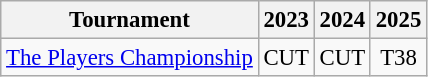<table class="wikitable" style="font-size:95%;text-align:center;">
<tr>
<th>Tournament</th>
<th>2023</th>
<th>2024</th>
<th>2025</th>
</tr>
<tr>
<td align=left><a href='#'>The Players Championship</a></td>
<td>CUT</td>
<td>CUT</td>
<td>T38</td>
</tr>
</table>
